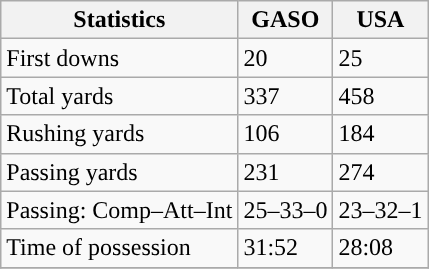<table class="wikitable" style="float: left;">
<tr>
<th>Statistics</th>
<th>GASO</th>
<th>USA</th>
</tr>
<tr>
<td>First downs</td>
<td>20</td>
<td>25</td>
</tr>
<tr>
<td>Total yards</td>
<td>337</td>
<td>458</td>
</tr>
<tr>
<td>Rushing yards</td>
<td>106</td>
<td>184</td>
</tr>
<tr>
<td>Passing yards</td>
<td>231</td>
<td>274</td>
</tr>
<tr>
<td>Passing: Comp–Att–Int</td>
<td>25–33–0</td>
<td>23–32–1</td>
</tr>
<tr>
<td>Time of possession</td>
<td>31:52</td>
<td>28:08</td>
</tr>
<tr>
</tr>
</table>
